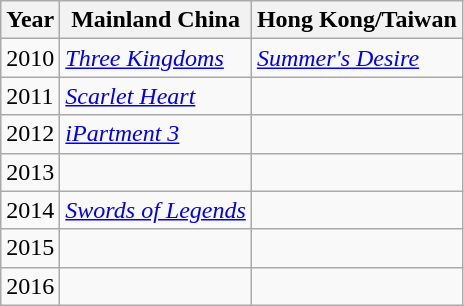<table class="wikitable">
<tr>
<th>Year</th>
<th>Mainland China</th>
<th>Hong Kong/Taiwan</th>
</tr>
<tr>
<td>2010</td>
<td><em><a href='#'>Three Kingdoms</a></em></td>
<td><em><a href='#'>Summer's Desire</a></em></td>
</tr>
<tr>
<td>2011</td>
<td><em><a href='#'>Scarlet Heart</a></em></td>
<td></td>
</tr>
<tr>
<td>2012</td>
<td><em><a href='#'>iPartment 3</a></em></td>
<td></td>
</tr>
<tr>
<td>2013</td>
<td></td>
<td></td>
</tr>
<tr>
<td>2014</td>
<td><em><a href='#'>Swords of Legends</a></em></td>
<td></td>
</tr>
<tr>
<td>2015</td>
<td></td>
<td></td>
</tr>
<tr>
<td>2016</td>
<td></td>
<td></td>
</tr>
</table>
